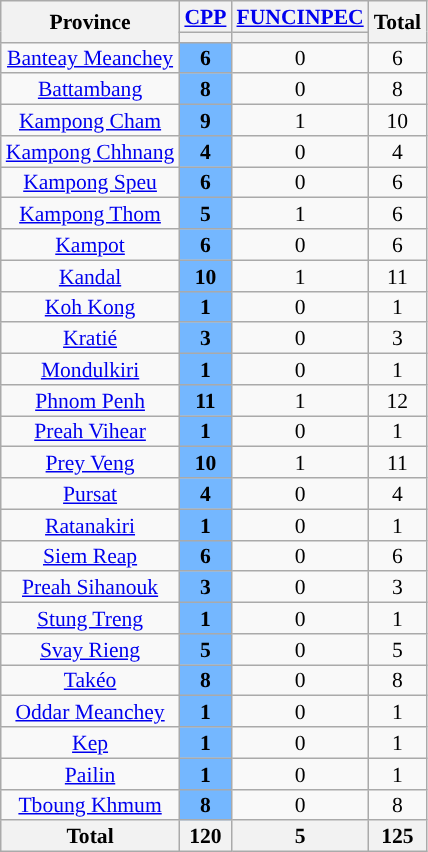<table class="wikitable sortable" style="text-align:center;font-size:90%;line-height:14px;">
<tr>
<th rowspan="2">Province</th>
<th scope="col"><a href='#'>CPP</a></th>
<th scope="col"><a href='#'>FUNCINPEC</a></th>
<th rowspan="2">Total</th>
</tr>
<tr>
<th class="unsortable" scope="col" style="background:"></th>
<th class="unsortable" scope="col" style="background:"></th>
</tr>
<tr>
<td><a href='#'>Banteay Meanchey</a></td>
<td style="background:#74B7FF"><strong>6</strong></td>
<td>0</td>
<td>6</td>
</tr>
<tr>
<td><a href='#'>Battambang</a></td>
<td style="background:#74B7FF"><strong>8</strong></td>
<td>0</td>
<td>8</td>
</tr>
<tr>
<td><a href='#'>Kampong Cham</a></td>
<td style="background:#74B7FF"><strong>9</strong></td>
<td>1</td>
<td>10</td>
</tr>
<tr>
<td><a href='#'>Kampong Chhnang</a></td>
<td style="background:#74B7FF"><strong>4</strong></td>
<td>0</td>
<td>4</td>
</tr>
<tr>
<td><a href='#'>Kampong Speu</a></td>
<td style="background:#74B7FF"><strong>6</strong></td>
<td>0</td>
<td>6</td>
</tr>
<tr>
<td><a href='#'>Kampong Thom</a></td>
<td style="background:#74B7FF"><strong>5</strong></td>
<td>1</td>
<td>6</td>
</tr>
<tr>
<td><a href='#'>Kampot</a></td>
<td style="background:#74B7FF"><strong>6</strong></td>
<td>0</td>
<td>6</td>
</tr>
<tr>
<td><a href='#'>Kandal</a></td>
<td style="background:#74B7FF"><strong>10</strong></td>
<td>1</td>
<td>11</td>
</tr>
<tr>
<td><a href='#'>Koh Kong</a></td>
<td style="background:#74B7FF"><strong>1</strong></td>
<td>0</td>
<td>1</td>
</tr>
<tr>
<td><a href='#'>Kratié</a></td>
<td style="background:#74B7FF"><strong>3</strong></td>
<td>0</td>
<td>3</td>
</tr>
<tr>
<td><a href='#'>Mondulkiri</a></td>
<td style="background:#74B7FF"><strong>1</strong></td>
<td>0</td>
<td>1</td>
</tr>
<tr>
<td><a href='#'>Phnom Penh</a></td>
<td style="background:#74B7FF"><strong>11</strong></td>
<td>1</td>
<td>12</td>
</tr>
<tr>
<td><a href='#'>Preah Vihear</a></td>
<td style="background:#74B7FF"><strong>1</strong></td>
<td>0</td>
<td>1</td>
</tr>
<tr>
<td><a href='#'>Prey Veng</a></td>
<td style="background:#74B7FF"><strong>10</strong></td>
<td>1</td>
<td>11</td>
</tr>
<tr>
<td><a href='#'>Pursat</a></td>
<td style="background:#74B7FF"><strong>4</strong></td>
<td>0</td>
<td>4</td>
</tr>
<tr>
<td><a href='#'>Ratanakiri</a></td>
<td style="background:#74B7FF"><strong>1</strong></td>
<td>0</td>
<td>1</td>
</tr>
<tr>
<td><a href='#'>Siem Reap</a></td>
<td style="background:#74B7FF"><strong>6</strong></td>
<td>0</td>
<td>6</td>
</tr>
<tr>
<td><a href='#'>Preah Sihanouk</a></td>
<td style="background:#74B7FF"><strong>3</strong></td>
<td>0</td>
<td>3</td>
</tr>
<tr>
<td><a href='#'>Stung Treng</a></td>
<td style="background:#74B7FF"><strong>1</strong></td>
<td>0</td>
<td>1</td>
</tr>
<tr>
<td><a href='#'>Svay Rieng</a></td>
<td style="background:#74B7FF"><strong>5</strong></td>
<td>0</td>
<td>5</td>
</tr>
<tr>
<td><a href='#'>Takéo</a></td>
<td style="background:#74B7FF"><strong>8</strong></td>
<td>0</td>
<td>8</td>
</tr>
<tr>
<td><a href='#'>Oddar Meanchey</a></td>
<td style="background:#74B7FF"><strong>1</strong></td>
<td>0</td>
<td>1</td>
</tr>
<tr>
<td><a href='#'>Kep</a></td>
<td style="background:#74B7FF"><strong>1</strong></td>
<td>0</td>
<td>1</td>
</tr>
<tr>
<td><a href='#'>Pailin</a></td>
<td style="background:#74B7FF"><strong>1</strong></td>
<td>0</td>
<td>1</td>
</tr>
<tr>
<td><a href='#'>Tboung Khmum</a></td>
<td style="background:#74B7FF"><strong>8</strong></td>
<td>0</td>
<td>8</td>
</tr>
<tr>
<th>Total</th>
<th>120</th>
<th>5</th>
<th>125</th>
</tr>
</table>
